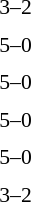<table style="font-size:90%">
<tr>
<th width="150"></th>
<th width="100"></th>
<th width="150"></th>
</tr>
<tr>
<td align="right"><strong></strong></td>
<td align="center">3–2</td>
<td></td>
</tr>
<tr>
<td></td>
<td></td>
<td></td>
</tr>
<tr>
<td align="right"><strong></strong></td>
<td align="center">5–0</td>
<td></td>
</tr>
<tr>
<td></td>
<td></td>
<td></td>
</tr>
<tr>
<td align="right"><strong></strong></td>
<td align="center">5–0</td>
<td></td>
</tr>
<tr>
<td></td>
<td></td>
<td></td>
</tr>
<tr>
<td align="right"><strong></strong></td>
<td align="center">5–0</td>
<td></td>
</tr>
<tr>
<td></td>
<td></td>
<td></td>
</tr>
<tr>
<td align="right"><strong></strong></td>
<td align="center">5–0</td>
<td></td>
</tr>
<tr>
<td></td>
<td></td>
<td></td>
</tr>
<tr>
<td align="right"><strong></strong></td>
<td align="center">3–2</td>
<td></td>
</tr>
<tr>
<td></td>
<td></td>
<td></td>
</tr>
<tr>
</tr>
</table>
